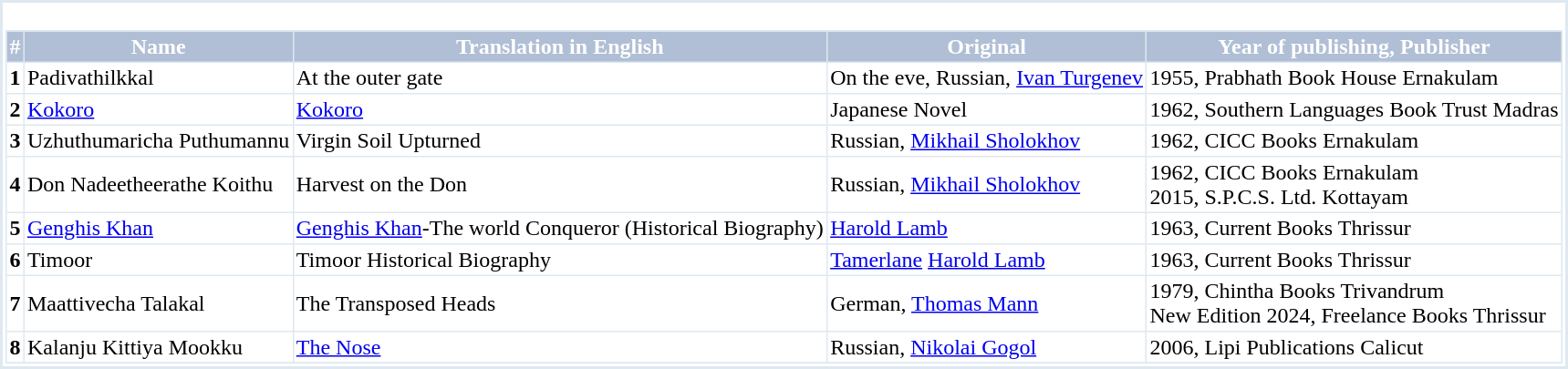<table cellpadding="2" cellspacing="0" border="1" style="border-collapse: collapse; border: 2px #DEE8F1 solid; font-weight: bold; font-family: verdana">
<tr>
<td><br><table cellpadding="2" cellspacing="0"  border="1" style="background-color:#FFFFFF; border-collapse: collapse; border: 1px #DEE8F1 solid; font-weight: normal; font-family: verdana">
<tr>
<th style="background-color:#B0BFD5; color:white">#</th>
<th style="background-color:#B0BFD5; color:white">Name</th>
<th style="background-color:#B0BFD5; color:white">Translation in English</th>
<th style="background-color:#B0BFD5; color:white">Original</th>
<th style="background-color:#B0BFD5; color:white">Year of publishing, Publisher</th>
</tr>
<tr --->
<th align = "left">1</th>
<td align = "left">Padivathilkkal<br></td>
<td align = "left">At the outer gate</td>
<td align = "left">On the eve, Russian, <a href='#'>Ivan Turgenev</a></td>
<td align = "left">1955, Prabhath Book House Ernakulam</td>
</tr>
<tr>
<th align = "left">2</th>
<td align = "left"><a href='#'>Kokoro</a><br></td>
<td align = "left"><a href='#'>Kokoro</a></td>
<td align = "left">Japanese Novel</td>
<td align = "left">1962, Southern Languages Book Trust Madras</td>
</tr>
<tr>
<th align = "left">3</th>
<td align = "left">Uzhuthumaricha Puthumannu<br></td>
<td align = "left">Virgin Soil Upturned</td>
<td align = "left">Russian, <a href='#'>Mikhail Sholokhov</a></td>
<td align = "left">1962, CICC Books Ernakulam</td>
</tr>
<tr>
<th align = "left">4</th>
<td align = "left">Don Nadeetheerathe Koithu<br></td>
<td align = "left">Harvest on the Don</td>
<td align = "left">Russian, <a href='#'>Mikhail Sholokhov</a></td>
<td align = "left">1962, CICC Books Ernakulam<br>2015, S.P.C.S. Ltd. Kottayam</td>
</tr>
<tr>
<th align = "left">5</th>
<td align = "left"><a href='#'>Genghis Khan</a><br></td>
<td align = "left"><a href='#'>Genghis Khan</a>-The world Conqueror (Historical Biography)</td>
<td align = "left"><a href='#'>Harold Lamb</a></td>
<td align = "left">1963, Current Books Thrissur</td>
</tr>
<tr>
<th align = "left">6</th>
<td align = "left">Timoor<br></td>
<td align = "left">Timoor Historical Biography</td>
<td align = "left"><a href='#'>Tamerlane</a> <a href='#'>Harold Lamb</a></td>
<td align = "left">1963, Current Books Thrissur</td>
</tr>
<tr>
<th align = "left">7</th>
<td align = "left">Maattivecha Talakal<br></td>
<td align = "left">The Transposed Heads</td>
<td align = "left">German, <a href='#'>Thomas Mann</a></td>
<td align = "left">1979, Chintha Books Trivandrum<br>New Edition 2024, Freelance Books Thrissur</td>
</tr>
<tr>
<th align = "left">8</th>
<td align = "left">Kalanju Kittiya Mookku<br></td>
<td align = "left"><a href='#'>The Nose</a></td>
<td align = "left">Russian, <a href='#'>Nikolai Gogol</a></td>
<td align = "left">2006, Lipi Publications Calicut</td>
</tr>
<tr>
</tr>
</table>
</td>
</tr>
</table>
